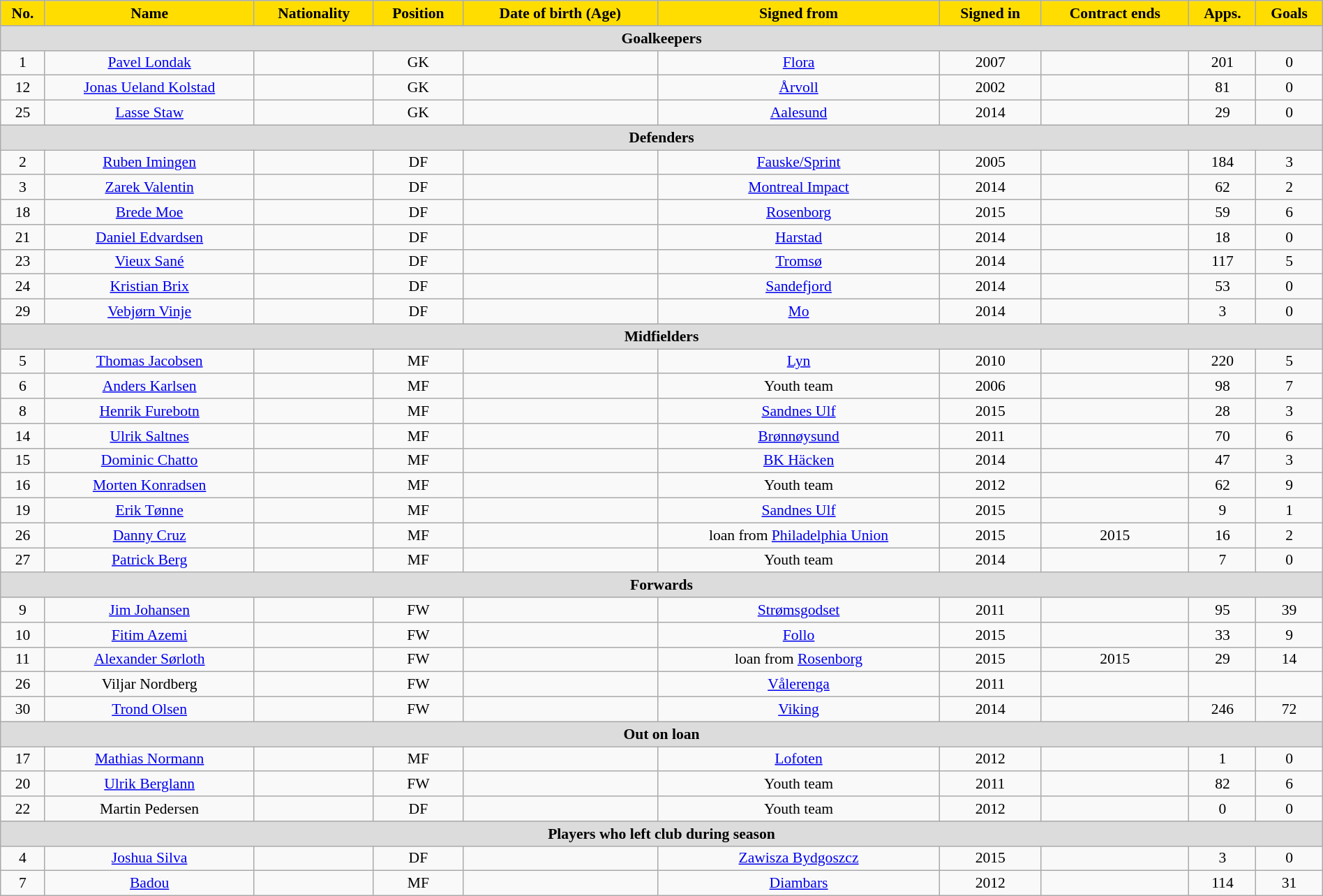<table class="wikitable"  style="text-align:center; font-size:90%; width:100%;">
<tr>
<th style="background:#FFDD00; color:black; text-align:center;">No.</th>
<th style="background:#FFDD00; color:black; text-align:center;">Name</th>
<th style="background:#FFDD00; color:black; text-align:center;">Nationality</th>
<th style="background:#FFDD00; color:black; text-align:center;">Position</th>
<th style="background:#FFDD00; color:black; text-align:center;">Date of birth (Age)</th>
<th style="background:#FFDD00; color:black; text-align:center;">Signed from</th>
<th style="background:#FFDD00; color:black; text-align:center;">Signed in</th>
<th style="background:#FFDD00; color:black; text-align:center;">Contract ends</th>
<th style="background:#FFDD00; color:black; text-align:center;">Apps.</th>
<th style="background:#FFDD00; color:black; text-align:center;">Goals</th>
</tr>
<tr>
<th colspan="11"  style="background:#dcdcdc; text-align:center;">Goalkeepers</th>
</tr>
<tr>
<td>1</td>
<td><a href='#'>Pavel Londak</a></td>
<td></td>
<td>GK</td>
<td></td>
<td><a href='#'>Flora</a></td>
<td>2007</td>
<td></td>
<td>201</td>
<td>0</td>
</tr>
<tr>
<td>12</td>
<td><a href='#'>Jonas Ueland Kolstad</a></td>
<td></td>
<td>GK</td>
<td></td>
<td><a href='#'>Årvoll</a></td>
<td>2002</td>
<td></td>
<td>81</td>
<td>0</td>
</tr>
<tr>
<td>25</td>
<td><a href='#'>Lasse Staw</a></td>
<td></td>
<td>GK</td>
<td></td>
<td><a href='#'>Aalesund</a></td>
<td>2014</td>
<td></td>
<td>29</td>
<td>0</td>
</tr>
<tr>
<th colspan="11"  style="background:#dcdcdc; text-align:center;">Defenders</th>
</tr>
<tr>
<td>2</td>
<td><a href='#'>Ruben Imingen</a></td>
<td></td>
<td>DF</td>
<td></td>
<td><a href='#'>Fauske/Sprint</a></td>
<td>2005</td>
<td></td>
<td>184</td>
<td>3</td>
</tr>
<tr>
<td>3</td>
<td><a href='#'>Zarek Valentin</a></td>
<td></td>
<td>DF</td>
<td></td>
<td><a href='#'>Montreal Impact</a></td>
<td>2014</td>
<td></td>
<td>62</td>
<td>2</td>
</tr>
<tr>
<td>18</td>
<td><a href='#'>Brede Moe</a></td>
<td></td>
<td>DF</td>
<td></td>
<td><a href='#'>Rosenborg</a></td>
<td>2015</td>
<td></td>
<td>59</td>
<td>6</td>
</tr>
<tr>
<td>21</td>
<td><a href='#'>Daniel Edvardsen</a></td>
<td></td>
<td>DF</td>
<td></td>
<td><a href='#'>Harstad</a></td>
<td>2014</td>
<td></td>
<td>18</td>
<td>0</td>
</tr>
<tr>
<td>23</td>
<td><a href='#'>Vieux Sané</a></td>
<td></td>
<td>DF</td>
<td></td>
<td><a href='#'>Tromsø</a></td>
<td>2014</td>
<td></td>
<td>117</td>
<td>5</td>
</tr>
<tr>
<td>24</td>
<td><a href='#'>Kristian Brix</a></td>
<td></td>
<td>DF</td>
<td></td>
<td><a href='#'>Sandefjord</a></td>
<td>2014</td>
<td></td>
<td>53</td>
<td>0</td>
</tr>
<tr>
<td>29</td>
<td><a href='#'>Vebjørn Vinje</a></td>
<td></td>
<td>DF</td>
<td></td>
<td><a href='#'>Mo</a></td>
<td>2014</td>
<td></td>
<td>3</td>
<td>0</td>
</tr>
<tr>
<th colspan="11"  style="background:#dcdcdc; text-align:center;">Midfielders</th>
</tr>
<tr>
<td>5</td>
<td><a href='#'>Thomas Jacobsen</a></td>
<td></td>
<td>MF</td>
<td></td>
<td><a href='#'>Lyn</a></td>
<td>2010</td>
<td></td>
<td>220</td>
<td>5</td>
</tr>
<tr>
<td>6</td>
<td><a href='#'>Anders Karlsen</a></td>
<td></td>
<td>MF</td>
<td></td>
<td>Youth team</td>
<td>2006</td>
<td></td>
<td>98</td>
<td>7</td>
</tr>
<tr>
<td>8</td>
<td><a href='#'>Henrik Furebotn</a></td>
<td></td>
<td>MF</td>
<td></td>
<td><a href='#'>Sandnes Ulf</a></td>
<td>2015</td>
<td></td>
<td>28</td>
<td>3</td>
</tr>
<tr>
<td>14</td>
<td><a href='#'>Ulrik Saltnes</a></td>
<td></td>
<td>MF</td>
<td></td>
<td><a href='#'>Brønnøysund</a></td>
<td>2011</td>
<td></td>
<td>70</td>
<td>6</td>
</tr>
<tr>
<td>15</td>
<td><a href='#'>Dominic Chatto</a></td>
<td></td>
<td>MF</td>
<td></td>
<td><a href='#'>BK Häcken</a></td>
<td>2014</td>
<td></td>
<td>47</td>
<td>3</td>
</tr>
<tr>
<td>16</td>
<td><a href='#'>Morten Konradsen</a></td>
<td></td>
<td>MF</td>
<td></td>
<td>Youth team</td>
<td>2012</td>
<td></td>
<td>62</td>
<td>9</td>
</tr>
<tr>
<td>19</td>
<td><a href='#'>Erik Tønne</a></td>
<td></td>
<td>MF</td>
<td></td>
<td><a href='#'>Sandnes Ulf</a></td>
<td>2015</td>
<td></td>
<td>9</td>
<td>1</td>
</tr>
<tr>
<td>26</td>
<td><a href='#'>Danny Cruz</a></td>
<td></td>
<td>MF</td>
<td></td>
<td>loan from <a href='#'>Philadelphia Union</a></td>
<td>2015</td>
<td>2015</td>
<td>16</td>
<td>2</td>
</tr>
<tr>
<td>27</td>
<td><a href='#'>Patrick Berg</a></td>
<td></td>
<td>MF</td>
<td></td>
<td>Youth team</td>
<td>2014</td>
<td></td>
<td>7</td>
<td>0</td>
</tr>
<tr>
<th colspan="11"  style="background:#dcdcdc; text-align:center;">Forwards</th>
</tr>
<tr>
<td>9</td>
<td><a href='#'>Jim Johansen</a></td>
<td></td>
<td>FW</td>
<td></td>
<td><a href='#'>Strømsgodset</a></td>
<td>2011</td>
<td></td>
<td>95</td>
<td>39</td>
</tr>
<tr>
<td>10</td>
<td><a href='#'>Fitim Azemi</a></td>
<td></td>
<td>FW</td>
<td></td>
<td><a href='#'>Follo</a></td>
<td>2015</td>
<td></td>
<td>33</td>
<td>9</td>
</tr>
<tr>
<td>11</td>
<td><a href='#'>Alexander Sørloth</a></td>
<td></td>
<td>FW</td>
<td></td>
<td>loan from <a href='#'>Rosenborg</a></td>
<td>2015</td>
<td>2015</td>
<td>29</td>
<td>14</td>
</tr>
<tr>
<td>26</td>
<td>Viljar Nordberg</td>
<td></td>
<td>FW</td>
<td></td>
<td><a href='#'>Vålerenga</a></td>
<td>2011</td>
<td></td>
<td></td>
<td></td>
</tr>
<tr>
<td>30</td>
<td><a href='#'>Trond Olsen</a></td>
<td></td>
<td>FW</td>
<td></td>
<td><a href='#'>Viking</a></td>
<td>2014</td>
<td></td>
<td>246</td>
<td>72</td>
</tr>
<tr>
<th colspan="11"  style="background:#dcdcdc; text-align:center;">Out on loan</th>
</tr>
<tr>
<td>17</td>
<td><a href='#'>Mathias Normann</a></td>
<td></td>
<td>MF</td>
<td></td>
<td><a href='#'>Lofoten</a></td>
<td>2012</td>
<td></td>
<td>1</td>
<td>0</td>
</tr>
<tr>
<td>20</td>
<td><a href='#'>Ulrik Berglann</a></td>
<td></td>
<td>FW</td>
<td></td>
<td>Youth team</td>
<td>2011</td>
<td></td>
<td>82</td>
<td>6</td>
</tr>
<tr>
<td>22</td>
<td>Martin Pedersen</td>
<td></td>
<td>DF</td>
<td></td>
<td>Youth team</td>
<td>2012</td>
<td></td>
<td>0</td>
<td>0</td>
</tr>
<tr>
<th colspan="11"  style="background:#dcdcdc; text-align:center;">Players who left club during season</th>
</tr>
<tr>
<td>4</td>
<td><a href='#'>Joshua Silva</a></td>
<td></td>
<td>DF</td>
<td></td>
<td><a href='#'>Zawisza Bydgoszcz</a></td>
<td>2015</td>
<td></td>
<td>3</td>
<td>0</td>
</tr>
<tr>
<td>7</td>
<td><a href='#'>Badou</a></td>
<td></td>
<td>MF</td>
<td></td>
<td><a href='#'>Diambars</a></td>
<td>2012</td>
<td></td>
<td>114</td>
<td>31</td>
</tr>
</table>
